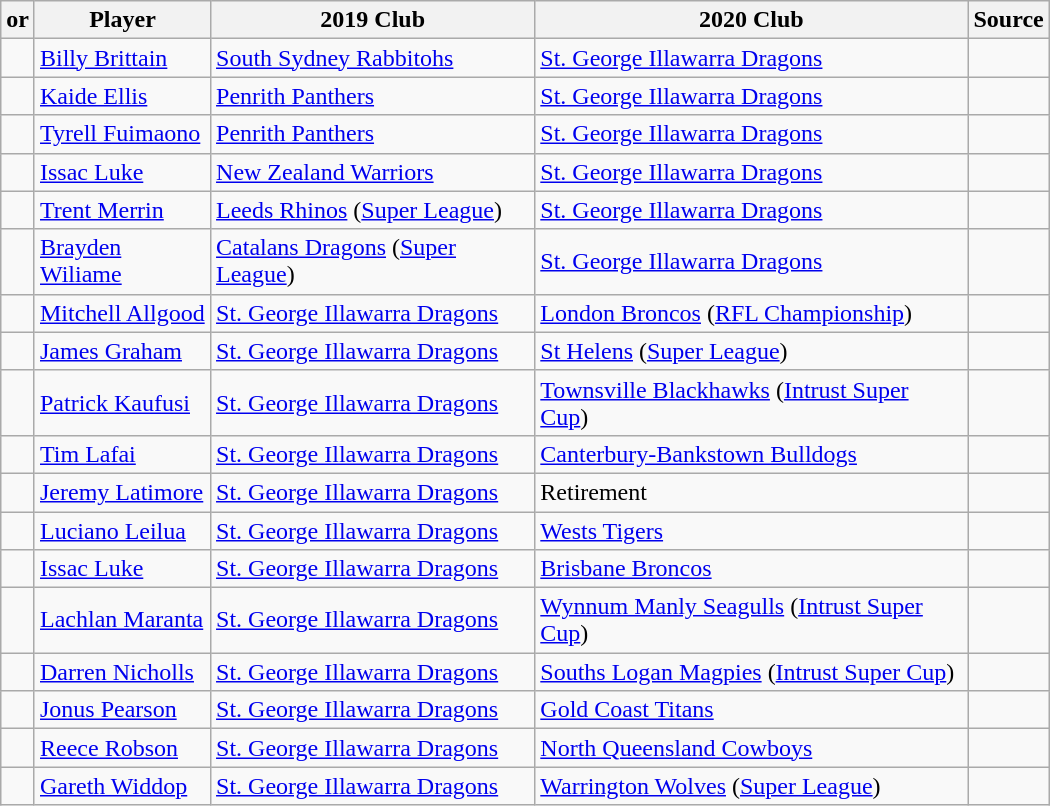<table class="wikitable sortable" style="width:700px;">
<tr>
<th> or </th>
<th>Player</th>
<th>2019 Club</th>
<th>2020 Club</th>
<th>Source</th>
</tr>
<tr>
<td></td>
<td><a href='#'>Billy Brittain</a></td>
<td> <a href='#'>South Sydney Rabbitohs</a></td>
<td> <a href='#'>St. George Illawarra Dragons</a></td>
<td></td>
</tr>
<tr>
<td></td>
<td><a href='#'>Kaide Ellis</a></td>
<td> <a href='#'>Penrith Panthers</a></td>
<td> <a href='#'>St. George Illawarra Dragons</a></td>
<td></td>
</tr>
<tr>
<td></td>
<td><a href='#'>Tyrell Fuimaono</a></td>
<td> <a href='#'>Penrith Panthers</a></td>
<td> <a href='#'>St. George Illawarra Dragons</a></td>
<td></td>
</tr>
<tr>
<td></td>
<td><a href='#'>Issac Luke</a></td>
<td> <a href='#'>New Zealand Warriors</a></td>
<td> <a href='#'>St. George Illawarra Dragons</a></td>
<td></td>
</tr>
<tr>
<td></td>
<td><a href='#'>Trent Merrin</a></td>
<td> <a href='#'>Leeds Rhinos</a> (<a href='#'>Super League</a>)</td>
<td> <a href='#'>St. George Illawarra Dragons</a></td>
<td></td>
</tr>
<tr>
<td></td>
<td><a href='#'>Brayden Wiliame</a></td>
<td> <a href='#'>Catalans Dragons</a> (<a href='#'>Super League</a>)</td>
<td> <a href='#'>St. George Illawarra Dragons</a></td>
<td></td>
</tr>
<tr>
<td></td>
<td><a href='#'>Mitchell Allgood</a></td>
<td> <a href='#'>St. George Illawarra Dragons</a></td>
<td> <a href='#'>London Broncos</a> (<a href='#'>RFL Championship</a>)</td>
<td></td>
</tr>
<tr>
<td></td>
<td><a href='#'>James Graham</a></td>
<td> <a href='#'>St. George Illawarra Dragons</a></td>
<td> <a href='#'>St Helens</a> (<a href='#'>Super League</a>)</td>
<td></td>
</tr>
<tr>
<td></td>
<td><a href='#'>Patrick Kaufusi</a></td>
<td> <a href='#'>St. George Illawarra Dragons</a></td>
<td> <a href='#'>Townsville Blackhawks</a> (<a href='#'>Intrust Super Cup</a>)</td>
<td></td>
</tr>
<tr>
<td></td>
<td><a href='#'>Tim Lafai</a></td>
<td> <a href='#'>St. George Illawarra Dragons</a></td>
<td> <a href='#'>Canterbury-Bankstown Bulldogs</a></td>
<td></td>
</tr>
<tr>
<td></td>
<td><a href='#'>Jeremy Latimore</a></td>
<td> <a href='#'>St. George Illawarra Dragons</a></td>
<td>Retirement</td>
<td></td>
</tr>
<tr>
<td></td>
<td data-sort-value="Marketo, Jake"><a href='#'>Luciano Leilua</a></td>
<td> <a href='#'>St. George Illawarra Dragons</a></td>
<td> <a href='#'>Wests Tigers</a></td>
<td></td>
</tr>
<tr>
<td></td>
<td><a href='#'>Issac Luke</a></td>
<td> <a href='#'>St. George Illawarra Dragons</a></td>
<td> <a href='#'>Brisbane Broncos</a></td>
<td></td>
</tr>
<tr>
<td></td>
<td><a href='#'>Lachlan Maranta</a></td>
<td> <a href='#'>St. George Illawarra Dragons</a></td>
<td> <a href='#'>Wynnum Manly Seagulls</a> (<a href='#'>Intrust Super Cup</a>)</td>
<td></td>
</tr>
<tr>
<td></td>
<td><a href='#'>Darren Nicholls</a></td>
<td> <a href='#'>St. George Illawarra Dragons</a></td>
<td> <a href='#'>Souths Logan Magpies</a> (<a href='#'>Intrust Super Cup</a>)</td>
<td></td>
</tr>
<tr>
<td></td>
<td><a href='#'>Jonus Pearson</a></td>
<td> <a href='#'>St. George Illawarra Dragons</a></td>
<td> <a href='#'>Gold Coast Titans</a></td>
<td></td>
</tr>
<tr>
<td></td>
<td><a href='#'>Reece Robson</a></td>
<td> <a href='#'>St. George Illawarra Dragons</a></td>
<td> <a href='#'>North Queensland Cowboys</a></td>
<td></td>
</tr>
<tr>
<td></td>
<td><a href='#'>Gareth Widdop</a></td>
<td> <a href='#'>St. George Illawarra Dragons</a></td>
<td> <a href='#'>Warrington Wolves</a> (<a href='#'>Super League</a>)</td>
<td></td>
</tr>
</table>
